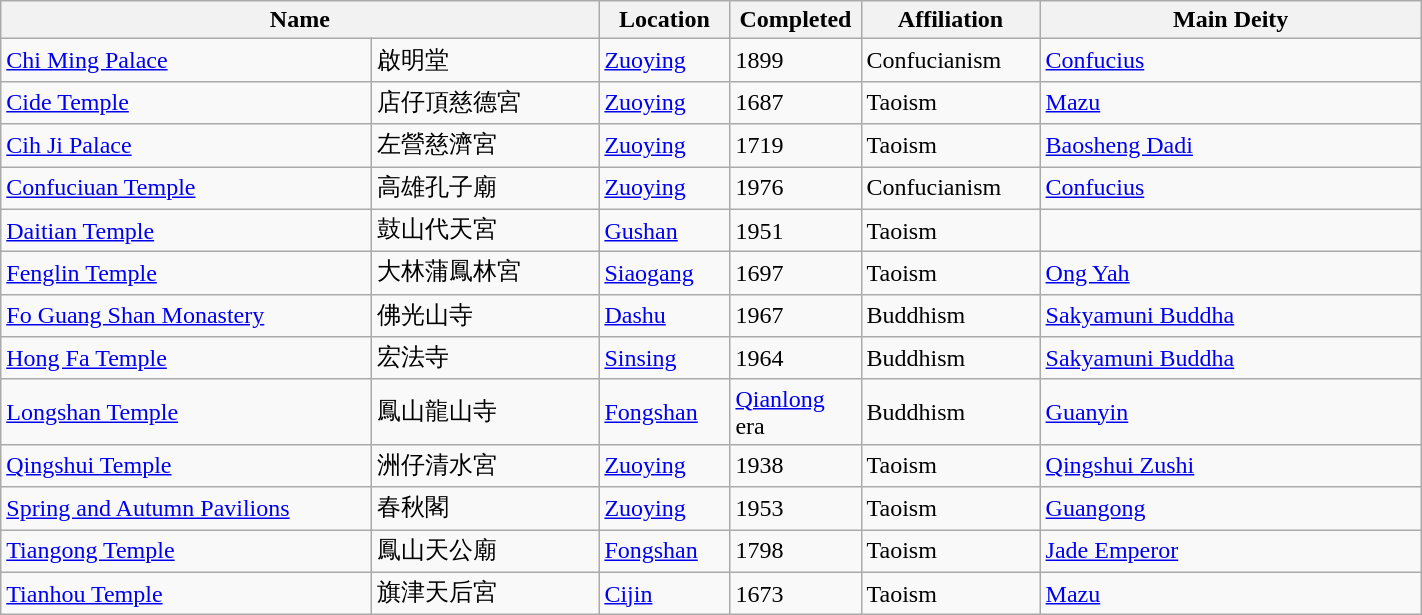<table class="wikitable sortable" style="width:75%">
<tr>
<th colspan="2" scope="col">Name</th>
<th scope="col" style="width:5em">Location</th>
<th scope="col" style="width:5em">Completed</th>
<th scope="col" style="width:7em">Affiliation</th>
<th scope="col">Main Deity</th>
</tr>
<tr>
<td style="width:15em"><a href='#'>Chi Ming Palace</a></td>
<td style="width:9em">啟明堂</td>
<td><a href='#'>Zuoying</a></td>
<td>1899</td>
<td>Confucianism</td>
<td><a href='#'>Confucius</a></td>
</tr>
<tr>
<td><a href='#'>Cide Temple</a></td>
<td>店仔頂慈德宮</td>
<td><a href='#'>Zuoying</a></td>
<td>1687</td>
<td>Taoism</td>
<td><a href='#'>Mazu</a></td>
</tr>
<tr>
<td><a href='#'>Cih Ji Palace</a></td>
<td>左營慈濟宮</td>
<td><a href='#'>Zuoying</a></td>
<td>1719</td>
<td>Taoism</td>
<td><a href='#'>Baosheng Dadi</a></td>
</tr>
<tr>
<td><a href='#'>Confuciuan Temple</a></td>
<td>高雄孔子廟</td>
<td><a href='#'>Zuoying</a></td>
<td>1976</td>
<td>Confucianism</td>
<td><a href='#'>Confucius</a></td>
</tr>
<tr>
<td><a href='#'>Daitian Temple</a></td>
<td>鼓山代天宮</td>
<td><a href='#'>Gushan</a></td>
<td>1951</td>
<td>Taoism</td>
<td></td>
</tr>
<tr>
<td><a href='#'>Fenglin Temple</a></td>
<td>大林蒲鳳林宮</td>
<td><a href='#'>Siaogang</a></td>
<td>1697</td>
<td>Taoism</td>
<td><a href='#'>Ong Yah</a></td>
</tr>
<tr>
<td><a href='#'>Fo Guang Shan Monastery</a></td>
<td>佛光山寺</td>
<td><a href='#'>Dashu</a></td>
<td>1967</td>
<td>Buddhism</td>
<td><a href='#'>Sakyamuni Buddha</a></td>
</tr>
<tr>
<td><a href='#'>Hong Fa Temple</a></td>
<td>宏法寺</td>
<td><a href='#'>Sinsing</a></td>
<td>1964</td>
<td>Buddhism</td>
<td><a href='#'>Sakyamuni Buddha</a></td>
</tr>
<tr>
<td><a href='#'>Longshan Temple</a></td>
<td>鳳山龍山寺</td>
<td><a href='#'>Fongshan</a></td>
<td data-sort-value="1735.5"><a href='#'>Qianlong</a> era</td>
<td>Buddhism</td>
<td><a href='#'>Guanyin</a></td>
</tr>
<tr>
<td><a href='#'>Qingshui Temple</a></td>
<td>洲仔清水宮</td>
<td><a href='#'>Zuoying</a></td>
<td>1938</td>
<td>Taoism</td>
<td><a href='#'>Qingshui Zushi</a></td>
</tr>
<tr>
<td><a href='#'>Spring and Autumn Pavilions</a></td>
<td>春秋閣</td>
<td><a href='#'>Zuoying</a></td>
<td>1953</td>
<td>Taoism</td>
<td><a href='#'>Guangong</a></td>
</tr>
<tr>
<td><a href='#'>Tiangong Temple</a></td>
<td>鳳山天公廟</td>
<td><a href='#'>Fongshan</a></td>
<td>1798</td>
<td>Taoism</td>
<td><a href='#'>Jade Emperor</a></td>
</tr>
<tr>
<td><a href='#'>Tianhou Temple</a></td>
<td>旗津天后宮</td>
<td><a href='#'>Cijin</a></td>
<td>1673</td>
<td>Taoism</td>
<td><a href='#'>Mazu</a></td>
</tr>
</table>
